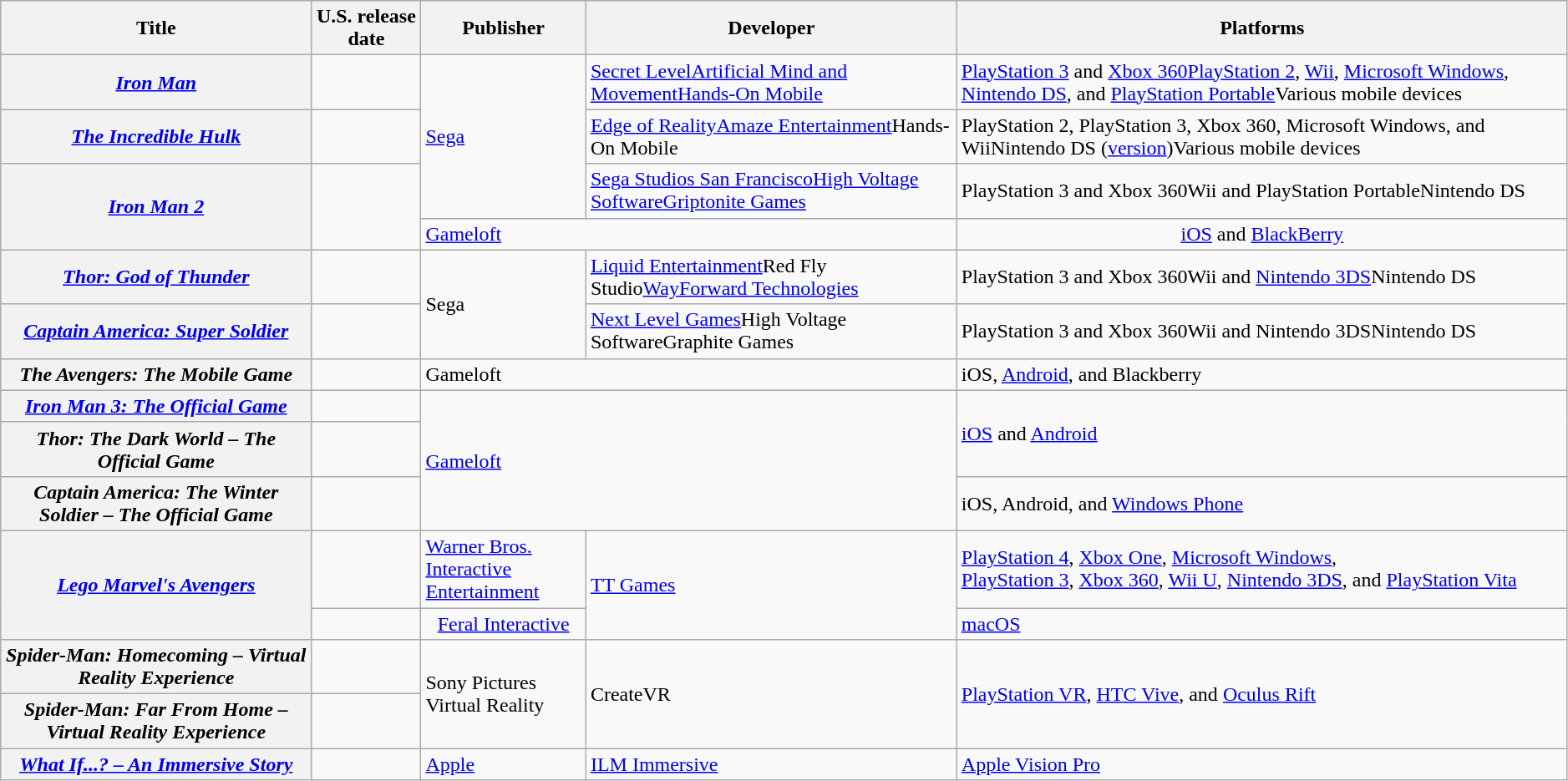<table class="wikitable plainrowheaders defaultcenter col2left" style="width: 99%;">
<tr>
<th scope="col">Title</th>
<th scope="col">U.S. release date</th>
<th scope="col">Publisher</th>
<th scope="col">Developer</th>
<th scope="col">Platforms</th>
</tr>
<tr>
<th scope="row"><em><a href='#'>Iron Man</a></em></th>
<td></td>
<td rowspan="3"><a href='#'>Sega</a></td>
<td><a href='#'>Secret Level</a><a href='#'>Artificial Mind and Movement</a><a href='#'>Hands-On Mobile</a></td>
<td><a href='#'>PlayStation 3</a> and <a href='#'>Xbox 360</a><a href='#'>PlayStation 2</a>, <a href='#'>Wii</a>, <a href='#'>Microsoft Windows</a>, <a href='#'>Nintendo DS</a>, and <a href='#'>PlayStation Portable</a>Various mobile devices</td>
</tr>
<tr>
<th scope="row"><em><a href='#'>The Incredible Hulk</a></em></th>
<td></td>
<td><a href='#'>Edge of Reality</a><a href='#'>Amaze Entertainment</a>Hands-On Mobile</td>
<td>PlayStation 2, PlayStation 3, Xbox 360, Microsoft Windows, and WiiNintendo DS (<a href='#'>version</a>)Various mobile devices</td>
</tr>
<tr>
<th scope="row" rowspan="2"><em><a href='#'>Iron Man 2</a></em></th>
<td rowspan="2"></td>
<td><a href='#'>Sega Studios San Francisco</a><a href='#'>High Voltage Software</a><a href='#'>Griptonite Games</a></td>
<td>PlayStation 3 and Xbox 360Wii and PlayStation PortableNintendo DS</td>
</tr>
<tr>
<td colspan="2"><a href='#'>Gameloft</a></td>
<td style="text-align: center;"><a href='#'>iOS</a> and <a href='#'>BlackBerry</a></td>
</tr>
<tr>
<th scope="row"><em><a href='#'>Thor: God of Thunder</a></em></th>
<td></td>
<td rowspan="2">Sega</td>
<td><a href='#'>Liquid Entertainment</a>Red Fly Studio<a href='#'>WayForward Technologies</a></td>
<td>PlayStation 3 and Xbox 360Wii and <a href='#'>Nintendo 3DS</a>Nintendo DS</td>
</tr>
<tr>
<th scope="row"><em><a href='#'>Captain America: Super Soldier</a></em></th>
<td></td>
<td><a href='#'>Next Level Games</a>High Voltage SoftwareGraphite Games</td>
<td>PlayStation 3 and Xbox 360Wii and Nintendo 3DSNintendo DS</td>
</tr>
<tr>
<th scope="row" id="The Avengers: The Mobile Game"><em>The Avengers: The Mobile Game</em></th>
<td></td>
<td colspan="2">Gameloft</td>
<td>iOS, <a href='#'>Android</a>, and Blackberry</td>
</tr>
<tr>
<th scope="row"><em><a href='#'>Iron Man 3: The Official Game</a></em></th>
<td></td>
<td rowspan="3" colspan="2"><a href='#'>Gameloft</a></td>
<td rowspan="2"><a href='#'>iOS</a> and <a href='#'>Android</a></td>
</tr>
<tr>
<th scope="row" id="Thor: The Dark World – The Official Game"><em>Thor: The Dark World – The Official Game</em></th>
<td></td>
</tr>
<tr>
<th scope="row" id="Captain America: The Winter Soldier – The Official Game"><em>Captain America: The Winter Soldier – The Official Game</em></th>
<td></td>
<td>iOS, Android, and <a href='#'>Windows Phone</a></td>
</tr>
<tr>
<th scope="row" rowspan="2"><em><a href='#'>Lego Marvel's Avengers</a></em></th>
<td></td>
<td><a href='#'>Warner Bros. Interactive<br>Entertainment</a></td>
<td rowspan="2"><a href='#'>TT Games</a></td>
<td><a href='#'>PlayStation 4</a>, <a href='#'>Xbox One</a>, <a href='#'>Microsoft Windows</a>,<br><a href='#'>PlayStation 3</a>, <a href='#'>Xbox 360</a>, <a href='#'>Wii U</a>, <a href='#'>Nintendo 3DS</a>, and <a href='#'>PlayStation Vita</a></td>
</tr>
<tr>
<td style="text-align: left;"></td>
<td style="text-align: center;"><a href='#'>Feral Interactive</a></td>
<td><a href='#'>macOS</a></td>
</tr>
<tr>
<th scope="row" id="Spider-Man: Homecoming – Virtual Reality Experience"><em>Spider-Man: Homecoming – Virtual Reality Experience</em></th>
<td></td>
<td rowspan="2">Sony Pictures<br>Virtual Reality</td>
<td rowspan="2">CreateVR</td>
<td rowspan="2"><a href='#'>PlayStation VR</a>, <a href='#'>HTC Vive</a>, and <a href='#'>Oculus Rift</a></td>
</tr>
<tr>
<th scope="row" id="Spider-Man: Far From Home – Virtual Reality Experience"><em>Spider-Man: Far From Home – Virtual Reality Experience</em></th>
<td></td>
</tr>
<tr>
<th scope="row"><em><a href='#'>What If...? – An Immersive Story</a></em></th>
<td></td>
<td><a href='#'>Apple</a></td>
<td><a href='#'>ILM Immersive</a></td>
<td><a href='#'>Apple Vision Pro</a></td>
</tr>
</table>
